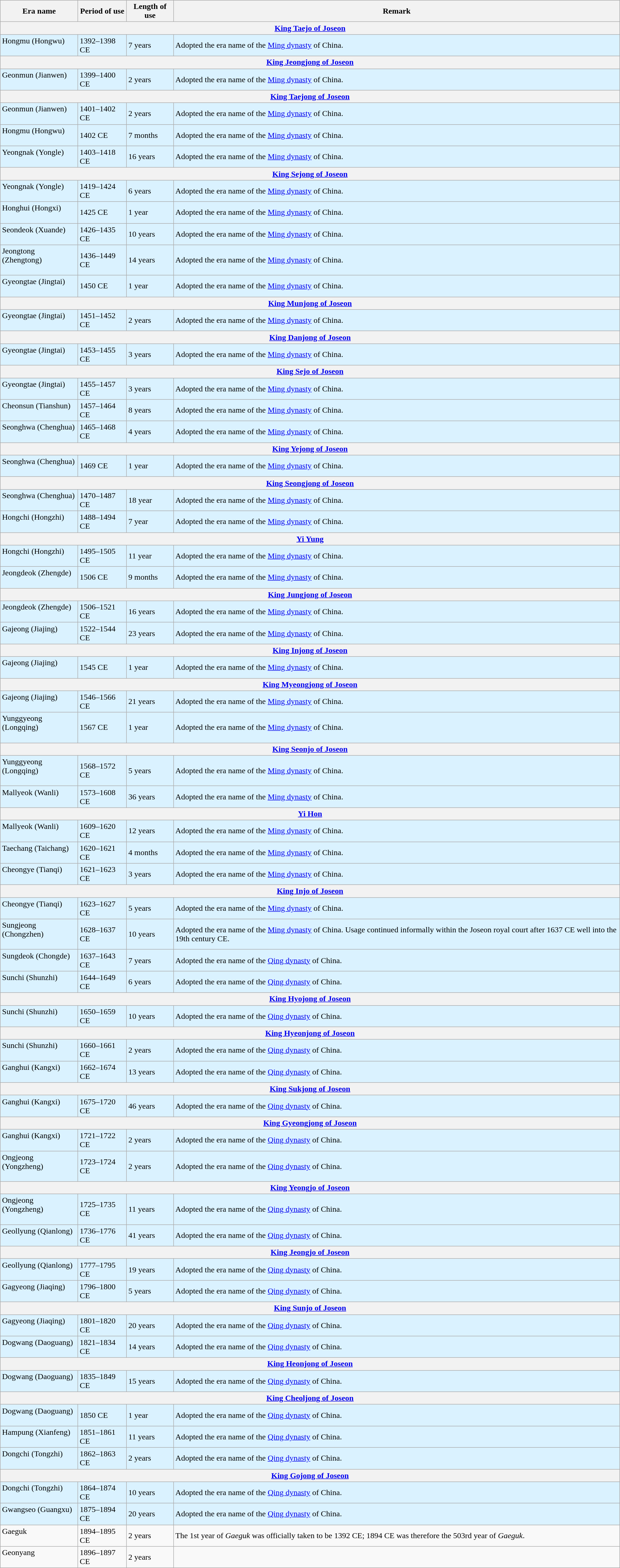<table class="wikitable">
<tr>
<th>Era name</th>
<th>Period of use</th>
<th>Length of use</th>
<th>Remark</th>
</tr>
<tr>
<th colspan="4"><a href='#'>King Taejo of Joseon</a><br></th>
</tr>
<tr style="background:#DAF2FF;">
<td>Hongmu (Hongwu)<br><br></td>
<td>1392–1398 CE</td>
<td>7 years</td>
<td>Adopted the era name of the <a href='#'>Ming dynasty</a> of China.</td>
</tr>
<tr>
<th colspan="4"><a href='#'>King Jeongjong of Joseon</a><br></th>
</tr>
<tr style="background:#DAF2FF;">
<td>Geonmun (Jianwen)<br><br></td>
<td>1399–1400 CE</td>
<td>2 years</td>
<td>Adopted the era name of the <a href='#'>Ming dynasty</a> of China.</td>
</tr>
<tr>
<th colspan="4"><a href='#'>King Taejong of Joseon</a><br></th>
</tr>
<tr style="background:#DAF2FF;">
<td>Geonmun (Jianwen)<br><br></td>
<td>1401–1402 CE</td>
<td>2 years</td>
<td>Adopted the era name of the <a href='#'>Ming dynasty</a> of China.</td>
</tr>
<tr style="background:#DAF2FF;">
<td>Hongmu (Hongwu)<br><br></td>
<td>1402 CE</td>
<td>7 months</td>
<td>Adopted the era name of the <a href='#'>Ming dynasty</a> of China.</td>
</tr>
<tr style="background:#DAF2FF;">
<td>Yeongnak (Yongle)<br><br></td>
<td>1403–1418 CE</td>
<td>16 years</td>
<td>Adopted the era name of the <a href='#'>Ming dynasty</a> of China.</td>
</tr>
<tr>
<th colspan="4"><a href='#'>King Sejong of Joseon</a><br></th>
</tr>
<tr style="background:#DAF2FF;">
<td>Yeongnak (Yongle)<br><br></td>
<td>1419–1424 CE</td>
<td>6 years</td>
<td>Adopted the era name of the <a href='#'>Ming dynasty</a> of China.</td>
</tr>
<tr style="background:#DAF2FF;">
<td>Honghui (Hongxi)<br><br></td>
<td>1425 CE</td>
<td>1 year</td>
<td>Adopted the era name of the <a href='#'>Ming dynasty</a> of China.</td>
</tr>
<tr style="background:#DAF2FF;">
<td>Seondeok (Xuande)<br><br></td>
<td>1426–1435 CE</td>
<td>10 years</td>
<td>Adopted the era name of the <a href='#'>Ming dynasty</a> of China.</td>
</tr>
<tr style="background:#DAF2FF;">
<td>Jeongtong (Zhengtong)<br><br></td>
<td>1436–1449 CE</td>
<td>14 years</td>
<td>Adopted the era name of the <a href='#'>Ming dynasty</a> of China.</td>
</tr>
<tr style="background:#DAF2FF;">
<td>Gyeongtae (Jingtai)<br><br></td>
<td>1450 CE</td>
<td>1 year</td>
<td>Adopted the era name of the <a href='#'>Ming dynasty</a> of China.</td>
</tr>
<tr>
<th colspan="4"><a href='#'>King Munjong of Joseon</a><br></th>
</tr>
<tr style="background:#DAF2FF;">
<td>Gyeongtae (Jingtai)<br><br></td>
<td>1451–1452 CE</td>
<td>2 years</td>
<td>Adopted the era name of the <a href='#'>Ming dynasty</a> of China.</td>
</tr>
<tr>
<th colspan="4"><a href='#'>King Danjong of Joseon</a><br></th>
</tr>
<tr style="background:#DAF2FF;">
<td>Gyeongtae (Jingtai)<br><br></td>
<td>1453–1455 CE</td>
<td>3 years</td>
<td>Adopted the era name of the <a href='#'>Ming dynasty</a> of China.</td>
</tr>
<tr>
<th colspan="4"><a href='#'>King Sejo of Joseon</a><br></th>
</tr>
<tr style="background:#DAF2FF;">
<td>Gyeongtae (Jingtai)<br><br></td>
<td>1455–1457 CE</td>
<td>3 years</td>
<td>Adopted the era name of the <a href='#'>Ming dynasty</a> of China.</td>
</tr>
<tr style="background:#DAF2FF;">
<td>Cheonsun (Tianshun)<br><br></td>
<td>1457–1464 CE</td>
<td>8 years</td>
<td>Adopted the era name of the <a href='#'>Ming dynasty</a> of China.</td>
</tr>
<tr style="background:#DAF2FF;">
<td>Seonghwa (Chenghua)<br><br></td>
<td>1465–1468 CE</td>
<td>4 years</td>
<td>Adopted the era name of the <a href='#'>Ming dynasty</a> of China.</td>
</tr>
<tr>
<th colspan="4"><a href='#'>King Yejong of Joseon</a><br></th>
</tr>
<tr style="background:#DAF2FF;">
<td>Seonghwa (Chenghua)<br><br></td>
<td>1469 CE</td>
<td>1 year</td>
<td>Adopted the era name of the <a href='#'>Ming dynasty</a> of China.</td>
</tr>
<tr>
<th colspan="4"><a href='#'>King Seongjong of Joseon</a><br></th>
</tr>
<tr style="background:#DAF2FF;">
<td>Seonghwa (Chenghua)<br><br></td>
<td>1470–1487 CE</td>
<td>18 year</td>
<td>Adopted the era name of the <a href='#'>Ming dynasty</a> of China.</td>
</tr>
<tr style="background:#DAF2FF;">
<td>Hongchi (Hongzhi)<br><br></td>
<td>1488–1494 CE</td>
<td>7 year</td>
<td>Adopted the era name of the <a href='#'>Ming dynasty</a> of China.</td>
</tr>
<tr>
<th colspan="4"><a href='#'>Yi Yung</a><br></th>
</tr>
<tr style="background:#DAF2FF;">
<td>Hongchi (Hongzhi)<br><br></td>
<td>1495–1505 CE</td>
<td>11 year</td>
<td>Adopted the era name of the <a href='#'>Ming dynasty</a> of China.</td>
</tr>
<tr style="background:#DAF2FF;">
<td>Jeongdeok (Zhengde)<br><br></td>
<td>1506 CE</td>
<td>9 months</td>
<td>Adopted the era name of the <a href='#'>Ming dynasty</a> of China.</td>
</tr>
<tr>
<th colspan="4"><a href='#'>King Jungjong of Joseon</a><br></th>
</tr>
<tr style="background:#DAF2FF;">
<td>Jeongdeok (Zhengde)<br><br></td>
<td>1506–1521 CE</td>
<td>16 years</td>
<td>Adopted the era name of the <a href='#'>Ming dynasty</a> of China.</td>
</tr>
<tr style="background:#DAF2FF;">
<td>Gajeong (Jiajing)<br><br></td>
<td>1522–1544 CE</td>
<td>23 years</td>
<td>Adopted the era name of the <a href='#'>Ming dynasty</a> of China.</td>
</tr>
<tr>
<th colspan="4"><a href='#'>King Injong of Joseon</a><br></th>
</tr>
<tr style="background:#DAF2FF;">
<td>Gajeong (Jiajing)<br><br></td>
<td>1545 CE</td>
<td>1 year</td>
<td>Adopted the era name of the <a href='#'>Ming dynasty</a> of China.</td>
</tr>
<tr>
<th colspan="4"><a href='#'>King Myeongjong of Joseon</a><br></th>
</tr>
<tr style="background:#DAF2FF;">
<td>Gajeong (Jiajing)<br><br></td>
<td>1546–1566 CE</td>
<td>21 years</td>
<td>Adopted the era name of the <a href='#'>Ming dynasty</a> of China.</td>
</tr>
<tr style="background:#DAF2FF;">
<td>Yunggyeong (Longqing)<br><br></td>
<td>1567 CE</td>
<td>1 year</td>
<td>Adopted the era name of the <a href='#'>Ming dynasty</a> of China.</td>
</tr>
<tr>
<th colspan="4"><a href='#'>King Seonjo of Joseon</a><br></th>
</tr>
<tr style="background:#DAF2FF;">
<td>Yunggyeong (Longqing)<br><br></td>
<td>1568–1572 CE</td>
<td>5 years</td>
<td>Adopted the era name of the <a href='#'>Ming dynasty</a> of China.</td>
</tr>
<tr style="background:#DAF2FF;">
<td>Mallyeok (Wanli)<br><br></td>
<td>1573–1608 CE</td>
<td>36 years</td>
<td>Adopted the era name of the <a href='#'>Ming dynasty</a> of China.</td>
</tr>
<tr>
<th colspan="4"><a href='#'>Yi Hon</a><br></th>
</tr>
<tr style="background:#DAF2FF;">
<td>Mallyeok (Wanli)<br><br></td>
<td>1609–1620 CE</td>
<td>12 years</td>
<td>Adopted the era name of the <a href='#'>Ming dynasty</a> of China.</td>
</tr>
<tr style="background:#DAF2FF;">
<td>Taechang (Taichang)<br><br></td>
<td>1620–1621 CE</td>
<td>4 months</td>
<td>Adopted the era name of the <a href='#'>Ming dynasty</a> of China.</td>
</tr>
<tr style="background:#DAF2FF;">
<td>Cheongye (Tianqi)<br><br></td>
<td>1621–1623 CE</td>
<td>3 years</td>
<td>Adopted the era name of the <a href='#'>Ming dynasty</a> of China.</td>
</tr>
<tr>
<th colspan="4"><a href='#'>King Injo of Joseon</a><br></th>
</tr>
<tr style="background:#DAF2FF;">
<td>Cheongye (Tianqi)<br><br></td>
<td>1623–1627 CE</td>
<td>5 years</td>
<td>Adopted the era name of the <a href='#'>Ming dynasty</a> of China.</td>
</tr>
<tr style="background:#DAF2FF;">
<td>Sungjeong (Chongzhen)<br><br></td>
<td>1628–1637 CE</td>
<td>10 years</td>
<td>Adopted the era name of the <a href='#'>Ming dynasty</a> of China. Usage continued informally within the Joseon royal court after 1637 CE well into the 19th century CE.</td>
</tr>
<tr style="background:#DAF2FF;">
<td>Sungdeok (Chongde)<br><br></td>
<td>1637–1643 CE</td>
<td>7 years</td>
<td>Adopted the era name of the <a href='#'>Qing dynasty</a> of China.</td>
</tr>
<tr style="background:#DAF2FF;">
<td>Sunchi (Shunzhi)<br><br></td>
<td>1644–1649 CE</td>
<td>6 years</td>
<td>Adopted the era name of the <a href='#'>Qing dynasty</a> of China.</td>
</tr>
<tr>
<th colspan="4"><a href='#'>King Hyojong of Joseon</a><br></th>
</tr>
<tr style="background:#DAF2FF;">
<td>Sunchi (Shunzhi)<br><br></td>
<td>1650–1659 CE</td>
<td>10 years</td>
<td>Adopted the era name of the <a href='#'>Qing dynasty</a> of China.</td>
</tr>
<tr>
<th colspan="4"><a href='#'>King Hyeonjong of Joseon</a><br></th>
</tr>
<tr style="background:#DAF2FF;">
<td>Sunchi (Shunzhi)<br><br></td>
<td>1660–1661 CE</td>
<td>2 years</td>
<td>Adopted the era name of the <a href='#'>Qing dynasty</a> of China.</td>
</tr>
<tr style="background:#DAF2FF;">
<td>Ganghui (Kangxi)<br><br></td>
<td>1662–1674 CE</td>
<td>13 years</td>
<td>Adopted the era name of the <a href='#'>Qing dynasty</a> of China.</td>
</tr>
<tr>
<th colspan="4"><a href='#'>King Sukjong of Joseon</a><br></th>
</tr>
<tr style="background:#DAF2FF;">
<td>Ganghui (Kangxi)<br><br></td>
<td>1675–1720 CE</td>
<td>46 years</td>
<td>Adopted the era name of the <a href='#'>Qing dynasty</a> of China.</td>
</tr>
<tr>
<th colspan="4"><a href='#'>King Gyeongjong of Joseon</a><br></th>
</tr>
<tr style="background:#DAF2FF;">
<td>Ganghui (Kangxi)<br><br></td>
<td>1721–1722 CE</td>
<td>2 years</td>
<td>Adopted the era name of the <a href='#'>Qing dynasty</a> of China.</td>
</tr>
<tr style="background:#DAF2FF;">
<td>Ongjeong (Yongzheng)<br><br></td>
<td>1723–1724 CE</td>
<td>2 years</td>
<td>Adopted the era name of the <a href='#'>Qing dynasty</a> of China.</td>
</tr>
<tr>
<th colspan="4"><a href='#'>King Yeongjo of Joseon</a><br></th>
</tr>
<tr style="background:#DAF2FF;">
<td>Ongjeong (Yongzheng)<br><br></td>
<td>1725–1735 CE</td>
<td>11 years</td>
<td>Adopted the era name of the <a href='#'>Qing dynasty</a> of China.</td>
</tr>
<tr style="background:#DAF2FF;">
<td>Geollyung (Qianlong)<br><br></td>
<td>1736–1776 CE</td>
<td>41 years</td>
<td>Adopted the era name of the <a href='#'>Qing dynasty</a> of China.</td>
</tr>
<tr>
<th colspan="4"><a href='#'>King Jeongjo of Joseon</a><br></th>
</tr>
<tr style="background:#DAF2FF;">
<td>Geollyung (Qianlong)<br><br></td>
<td>1777–1795 CE</td>
<td>19 years</td>
<td>Adopted the era name of the <a href='#'>Qing dynasty</a> of China.</td>
</tr>
<tr style="background:#DAF2FF;">
<td>Gagyeong (Jiaqing)<br><br></td>
<td>1796–1800 CE</td>
<td>5 years</td>
<td>Adopted the era name of the <a href='#'>Qing dynasty</a> of China.</td>
</tr>
<tr>
<th colspan="4"><a href='#'>King Sunjo of Joseon</a><br></th>
</tr>
<tr style="background:#DAF2FF;">
<td>Gagyeong (Jiaqing)<br><br></td>
<td>1801–1820 CE</td>
<td>20 years</td>
<td>Adopted the era name of the <a href='#'>Qing dynasty</a> of China.</td>
</tr>
<tr style="background:#DAF2FF;">
<td>Dogwang (Daoguang)<br><br></td>
<td>1821–1834 CE</td>
<td>14 years</td>
<td>Adopted the era name of the <a href='#'>Qing dynasty</a> of China.</td>
</tr>
<tr>
<th colspan="4"><a href='#'>King Heonjong of Joseon</a><br></th>
</tr>
<tr style="background:#DAF2FF;">
<td>Dogwang (Daoguang)<br><br></td>
<td>1835–1849 CE</td>
<td>15 years</td>
<td>Adopted the era name of the <a href='#'>Qing dynasty</a> of China.</td>
</tr>
<tr>
<th colspan="4"><a href='#'>King Cheoljong of Joseon</a><br></th>
</tr>
<tr style="background:#DAF2FF;">
<td>Dogwang (Daoguang)<br><br></td>
<td>1850 CE</td>
<td>1 year</td>
<td>Adopted the era name of the <a href='#'>Qing dynasty</a> of China.</td>
</tr>
<tr style="background:#DAF2FF;">
<td>Hampung (Xianfeng)<br><br></td>
<td>1851–1861 CE</td>
<td>11 years</td>
<td>Adopted the era name of the <a href='#'>Qing dynasty</a> of China.</td>
</tr>
<tr style="background:#DAF2FF;">
<td>Dongchi (Tongzhi)<br><br></td>
<td>1862–1863 CE</td>
<td>2 years</td>
<td>Adopted the era name of the <a href='#'>Qing dynasty</a> of China.</td>
</tr>
<tr>
<th colspan="4"><a href='#'>King Gojong of Joseon</a><br></th>
</tr>
<tr style="background:#DAF2FF;">
<td>Dongchi (Tongzhi)<br><br></td>
<td>1864–1874 CE</td>
<td>10 years</td>
<td>Adopted the era name of the <a href='#'>Qing dynasty</a> of China.</td>
</tr>
<tr style="background:#DAF2FF;">
<td>Gwangseo (Guangxu)<br><br></td>
<td>1875–1894 CE</td>
<td>20 years</td>
<td>Adopted the era name of the <a href='#'>Qing dynasty</a> of China.</td>
</tr>
<tr>
<td>Gaeguk<br><br></td>
<td>1894–1895 CE</td>
<td>2 years</td>
<td>The 1st year of <em>Gaeguk</em> was officially taken to be 1392 CE; 1894 CE was therefore the 503rd year of <em>Gaeguk</em>.</td>
</tr>
<tr>
<td>Geonyang<br><br></td>
<td>1896–1897 CE</td>
<td>2 years</td>
<td></td>
</tr>
</table>
